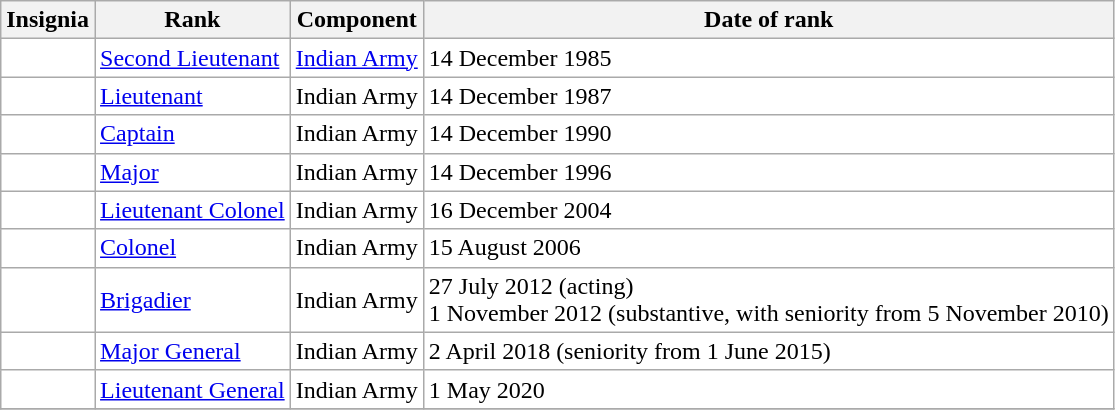<table class="wikitable" style="background:white">
<tr>
<th>Insignia</th>
<th>Rank</th>
<th>Component</th>
<th>Date of rank</th>
</tr>
<tr>
<td style="text-align:center"></td>
<td><a href='#'>Second Lieutenant</a></td>
<td><a href='#'>Indian Army</a></td>
<td>14 December 1985</td>
</tr>
<tr>
<td style="text-align:center"></td>
<td><a href='#'>Lieutenant</a></td>
<td>Indian Army</td>
<td>14 December 1987</td>
</tr>
<tr>
<td style="text-align:center"></td>
<td><a href='#'>Captain</a></td>
<td>Indian Army</td>
<td>14 December 1990</td>
</tr>
<tr>
<td style="text-align:center"></td>
<td><a href='#'>Major</a></td>
<td>Indian Army</td>
<td>14 December 1996</td>
</tr>
<tr>
<td style="text-align:center"></td>
<td><a href='#'>Lieutenant Colonel</a></td>
<td>Indian Army</td>
<td>16 December 2004</td>
</tr>
<tr>
<td style="text-align:center"></td>
<td><a href='#'>Colonel</a></td>
<td>Indian Army</td>
<td>15 August 2006</td>
</tr>
<tr>
<td style="text-align:center"></td>
<td><a href='#'>Brigadier</a></td>
<td>Indian Army</td>
<td>27 July 2012 (acting)<br>1 November 2012 (substantive, with seniority from 5 November 2010)</td>
</tr>
<tr>
<td style="text-align:center"></td>
<td><a href='#'>Major General</a></td>
<td>Indian Army</td>
<td>2 April 2018 (seniority from 1 June 2015)</td>
</tr>
<tr>
<td style="text-align:center"></td>
<td><a href='#'>Lieutenant General</a></td>
<td>Indian Army</td>
<td>1 May 2020</td>
</tr>
<tr>
</tr>
</table>
